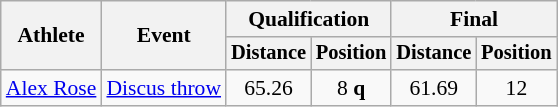<table class=wikitable style=font-size:90%>
<tr>
<th rowspan=2>Athlete</th>
<th rowspan=2>Event</th>
<th colspan=2>Qualification</th>
<th colspan=2>Final</th>
</tr>
<tr style=font-size:95%>
<th>Distance</th>
<th>Position</th>
<th>Distance</th>
<th>Position</th>
</tr>
<tr align=center>
<td align=left><a href='#'>Alex Rose</a></td>
<td align=left><a href='#'>Discus throw</a></td>
<td>65.26</td>
<td>8 <strong>q</strong></td>
<td>61.69</td>
<td>12</td>
</tr>
</table>
